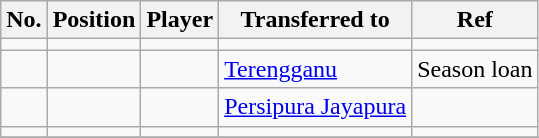<table class="wikitable plainrowheaders sortable" style="text-align:center; text-align:left">
<tr>
<th scope="col">No.</th>
<th scope="col">Position</th>
<th scope="col">Player</th>
<th scope="col">Transferred to</th>
<th scope="col" class="unsortable">Ref</th>
</tr>
<tr>
<td></td>
<td></td>
<td></td>
<td></td>
<td></td>
</tr>
<tr>
<td></td>
<td></td>
<td></td>
<td> <a href='#'>Terengganu</a></td>
<td>Season loan</td>
</tr>
<tr>
<td></td>
<td></td>
<td></td>
<td> <a href='#'>Persipura Jayapura</a></td>
<td></td>
</tr>
<tr>
<td></td>
<td></td>
<td></td>
<td></td>
<td></td>
</tr>
<tr>
</tr>
</table>
